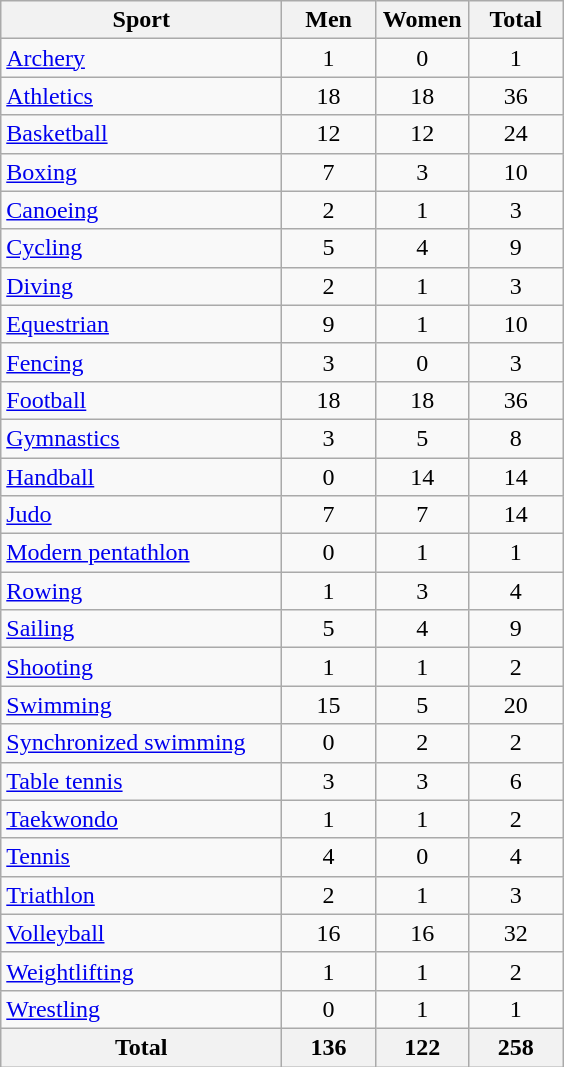<table class="wikitable sortable" style="text-align:center;">
<tr>
<th width=180>Sport</th>
<th width=55>Men</th>
<th width=55>Women</th>
<th width=55>Total</th>
</tr>
<tr>
<td align=left><a href='#'>Archery</a></td>
<td>1</td>
<td>0</td>
<td>1</td>
</tr>
<tr>
<td align=left><a href='#'>Athletics</a></td>
<td>18</td>
<td>18</td>
<td>36</td>
</tr>
<tr>
<td align=left><a href='#'>Basketball</a></td>
<td>12</td>
<td>12</td>
<td>24</td>
</tr>
<tr>
<td align=left><a href='#'>Boxing</a></td>
<td>7</td>
<td>3</td>
<td>10</td>
</tr>
<tr>
<td align=left><a href='#'>Canoeing</a></td>
<td>2</td>
<td>1</td>
<td>3</td>
</tr>
<tr>
<td align=left><a href='#'>Cycling</a></td>
<td>5</td>
<td>4</td>
<td>9</td>
</tr>
<tr>
<td align=left><a href='#'>Diving</a></td>
<td>2</td>
<td>1</td>
<td>3</td>
</tr>
<tr>
<td align=left><a href='#'>Equestrian</a></td>
<td>9</td>
<td>1</td>
<td>10</td>
</tr>
<tr>
<td align=left><a href='#'>Fencing</a></td>
<td>3</td>
<td>0</td>
<td>3</td>
</tr>
<tr>
<td align=left><a href='#'>Football</a></td>
<td>18</td>
<td>18</td>
<td>36</td>
</tr>
<tr>
<td align=left><a href='#'>Gymnastics</a></td>
<td>3</td>
<td>5</td>
<td>8</td>
</tr>
<tr>
<td align=left><a href='#'>Handball</a></td>
<td>0</td>
<td>14</td>
<td>14</td>
</tr>
<tr>
<td align=left><a href='#'>Judo</a></td>
<td>7</td>
<td>7</td>
<td>14</td>
</tr>
<tr>
<td align=left><a href='#'>Modern pentathlon</a></td>
<td>0</td>
<td>1</td>
<td>1</td>
</tr>
<tr>
<td align=left><a href='#'>Rowing</a></td>
<td>1</td>
<td>3</td>
<td>4</td>
</tr>
<tr>
<td align=left><a href='#'>Sailing</a></td>
<td>5</td>
<td>4</td>
<td>9</td>
</tr>
<tr>
<td align=left><a href='#'>Shooting</a></td>
<td>1</td>
<td>1</td>
<td>2</td>
</tr>
<tr>
<td align=left><a href='#'>Swimming</a></td>
<td>15</td>
<td>5</td>
<td>20</td>
</tr>
<tr>
<td align=left><a href='#'>Synchronized swimming</a></td>
<td>0</td>
<td>2</td>
<td>2</td>
</tr>
<tr>
<td align=left><a href='#'>Table tennis</a></td>
<td>3</td>
<td>3</td>
<td>6</td>
</tr>
<tr>
<td align=left><a href='#'>Taekwondo</a></td>
<td>1</td>
<td>1</td>
<td>2</td>
</tr>
<tr>
<td align=left><a href='#'>Tennis</a></td>
<td>4</td>
<td>0</td>
<td>4</td>
</tr>
<tr>
<td align=left><a href='#'>Triathlon</a></td>
<td>2</td>
<td>1</td>
<td>3</td>
</tr>
<tr>
<td align=left><a href='#'>Volleyball</a></td>
<td>16</td>
<td>16</td>
<td>32</td>
</tr>
<tr>
<td align=left><a href='#'>Weightlifting</a></td>
<td>1</td>
<td>1</td>
<td>2</td>
</tr>
<tr>
<td align=left><a href='#'>Wrestling</a></td>
<td>0</td>
<td>1</td>
<td>1</td>
</tr>
<tr class="sortbottom">
<th>Total</th>
<th>136</th>
<th>122</th>
<th>258</th>
</tr>
</table>
